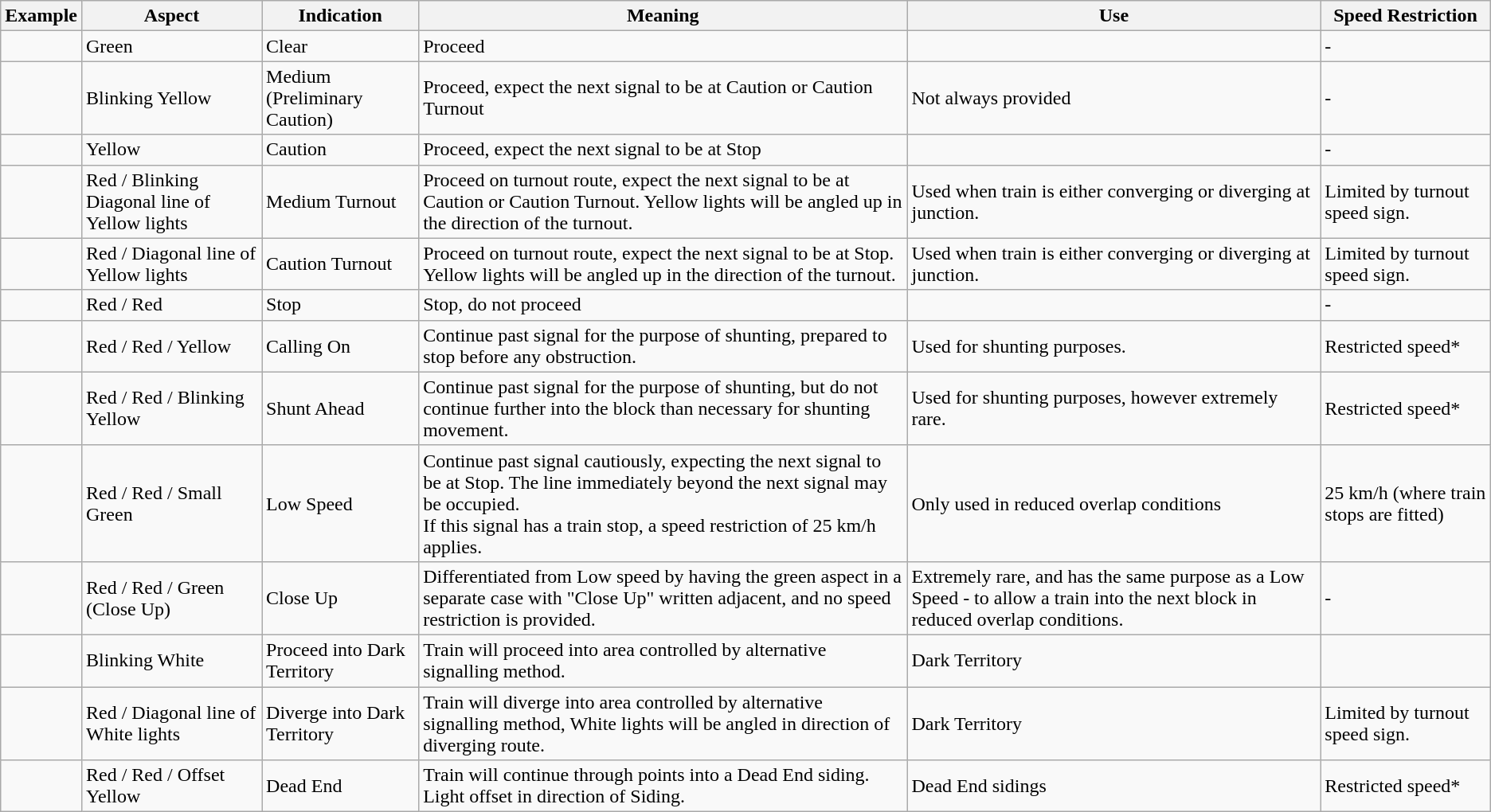<table class="wikitable">
<tr>
<th>Example</th>
<th>Aspect</th>
<th>Indication</th>
<th>Meaning</th>
<th>Use</th>
<th>Speed Restriction</th>
</tr>
<tr>
<td></td>
<td>Green</td>
<td>Clear</td>
<td>Proceed</td>
<td></td>
<td>-</td>
</tr>
<tr>
<td></td>
<td>Blinking Yellow</td>
<td>Medium (Preliminary Caution)</td>
<td>Proceed, expect the next signal to be at Caution or Caution Turnout</td>
<td>Not always provided</td>
<td>-</td>
</tr>
<tr>
<td></td>
<td>Yellow</td>
<td>Caution</td>
<td>Proceed, expect the next signal to be at Stop</td>
<td></td>
<td>-</td>
</tr>
<tr>
<td></td>
<td>Red / Blinking Diagonal line of Yellow lights</td>
<td>Medium Turnout</td>
<td>Proceed on turnout route, expect the next signal to be at Caution or Caution Turnout. Yellow lights will be angled up in the direction of the turnout.</td>
<td>Used when train is either converging or diverging at junction.</td>
<td>Limited by turnout speed sign.</td>
</tr>
<tr>
<td></td>
<td>Red / Diagonal line of Yellow lights</td>
<td>Caution Turnout</td>
<td>Proceed on turnout route, expect the next signal to be at Stop. Yellow lights will be angled up in the direction of the turnout.</td>
<td>Used when train is either converging or diverging at junction.</td>
<td>Limited by turnout speed sign.</td>
</tr>
<tr>
<td></td>
<td>Red / Red</td>
<td>Stop</td>
<td>Stop, do not proceed</td>
<td></td>
<td>-</td>
</tr>
<tr>
<td></td>
<td>Red / Red / Yellow</td>
<td>Calling On</td>
<td>Continue past signal for the purpose of shunting, prepared to stop before any obstruction.</td>
<td>Used for shunting purposes.</td>
<td>Restricted speed*</td>
</tr>
<tr>
<td></td>
<td>Red / Red / Blinking Yellow</td>
<td>Shunt Ahead</td>
<td>Continue past signal for the purpose of shunting, but do not continue further into the block than necessary for shunting movement.</td>
<td>Used for shunting purposes, however extremely rare.</td>
<td>Restricted speed*</td>
</tr>
<tr>
<td></td>
<td>Red / Red / Small Green</td>
<td>Low Speed</td>
<td>Continue past signal cautiously, expecting the next signal to be at Stop. The line immediately beyond the next signal may be occupied.<br>If this signal has a train stop, a speed restriction of 25 km/h applies.</td>
<td>Only used in reduced overlap conditions</td>
<td>25 km/h (where train stops are fitted)</td>
</tr>
<tr>
<td></td>
<td>Red / Red / Green (Close Up)</td>
<td>Close Up</td>
<td>Differentiated from Low speed by having the green aspect in a separate case with "Close Up" written adjacent, and no speed restriction is provided.</td>
<td>Extremely rare, and has the same purpose as a Low Speed - to allow a train into the next block in reduced overlap conditions.</td>
<td>-</td>
</tr>
<tr>
<td></td>
<td>Blinking White</td>
<td>Proceed into Dark Territory</td>
<td>Train will proceed into area controlled by alternative signalling method.</td>
<td>Dark Territory</td>
<td></td>
</tr>
<tr>
<td></td>
<td>Red /  Diagonal line of White lights</td>
<td>Diverge into Dark Territory</td>
<td>Train will diverge into area controlled by alternative signalling method, White lights will be angled in direction of diverging route.</td>
<td>Dark Territory</td>
<td>Limited by turnout speed sign.</td>
</tr>
<tr>
<td></td>
<td>Red / Red / Offset Yellow</td>
<td>Dead End</td>
<td>Train will continue through points into a Dead End siding. Light offset in direction of Siding.</td>
<td>Dead End sidings</td>
<td>Restricted speed*</td>
</tr>
</table>
